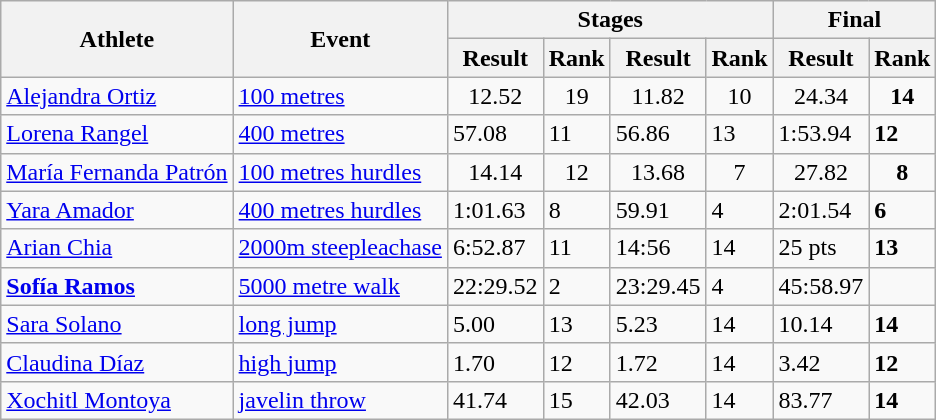<table class="wikitable">
<tr>
<th rowspan="2">Athlete</th>
<th rowspan="2">Event</th>
<th colspan="4">Stages</th>
<th colspan="2">Final</th>
</tr>
<tr>
<th>Result</th>
<th>Rank</th>
<th>Result</th>
<th>Rank</th>
<th>Result</th>
<th>Rank</th>
</tr>
<tr align="center">
<td align="left"><a href='#'>Alejandra Ortiz</a></td>
<td align="left"><a href='#'>100 metres</a></td>
<td>12.52</td>
<td>19</td>
<td>11.82</td>
<td>10</td>
<td>24.34</td>
<td><strong>14</strong></td>
</tr>
<tr>
<td><a href='#'>Lorena Rangel</a></td>
<td><a href='#'>400 metres</a></td>
<td>57.08</td>
<td>11</td>
<td>56.86</td>
<td>13</td>
<td>1:53.94</td>
<td><strong>12</strong></td>
</tr>
<tr align="center">
<td align="left"><a href='#'>María Fernanda Patrón</a></td>
<td align="left"><a href='#'>100 metres hurdles</a></td>
<td>14.14</td>
<td>12</td>
<td>13.68</td>
<td>7</td>
<td>27.82</td>
<td><strong>8</strong></td>
</tr>
<tr>
<td><a href='#'>Yara Amador</a></td>
<td><a href='#'>400 metres hurdles</a></td>
<td>1:01.63</td>
<td>8</td>
<td>59.91</td>
<td>4</td>
<td>2:01.54</td>
<td><strong>6</strong></td>
</tr>
<tr>
<td><a href='#'>Arian Chia</a></td>
<td><a href='#'>2000m steepleachase</a></td>
<td>6:52.87</td>
<td>11</td>
<td>14:56</td>
<td>14</td>
<td>25 pts</td>
<td><strong>13</strong></td>
</tr>
<tr>
<td><strong><a href='#'>Sofía Ramos</a></strong></td>
<td><a href='#'>5000 metre walk</a></td>
<td>22:29.52</td>
<td>2</td>
<td>23:29.45</td>
<td>4</td>
<td>45:58.97</td>
<td><strong></strong></td>
</tr>
<tr>
<td><a href='#'>Sara Solano</a></td>
<td><a href='#'>long jump</a></td>
<td>5.00</td>
<td>13</td>
<td>5.23</td>
<td>14</td>
<td>10.14</td>
<td><strong>14</strong></td>
</tr>
<tr>
<td><a href='#'>Claudina Díaz</a></td>
<td><a href='#'>high jump</a></td>
<td>1.70</td>
<td>12</td>
<td>1.72</td>
<td>14</td>
<td>3.42</td>
<td><strong>12</strong></td>
</tr>
<tr>
<td><a href='#'>Xochitl Montoya</a></td>
<td><a href='#'>javelin throw</a></td>
<td>41.74</td>
<td>15</td>
<td>42.03</td>
<td>14</td>
<td>83.77</td>
<td><strong>14</strong></td>
</tr>
</table>
